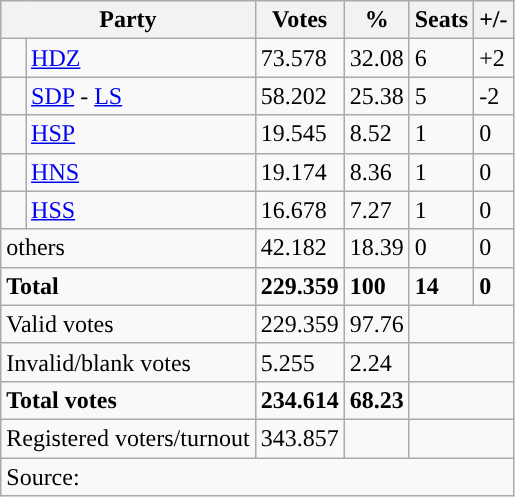<table class="wikitable" style="text-align: left;">
<tr>
<th colspan="2">Party</th>
<th>Votes</th>
<th>%</th>
<th>Seats</th>
<th>+/-</th>
</tr>
<tr>
<td style="background-color: "></td>
<td><a href='#'>HDZ</a></td>
<td>73.578</td>
<td>32.08</td>
<td>6</td>
<td>+2</td>
</tr>
<tr>
<td style="background-color: "></td>
<td><a href='#'>SDP</a> - <a href='#'>LS</a></td>
<td>58.202</td>
<td>25.38</td>
<td>5</td>
<td>-2</td>
</tr>
<tr>
<td style="background-color: "></td>
<td><a href='#'>HSP</a></td>
<td>19.545</td>
<td>8.52</td>
<td>1</td>
<td>0</td>
</tr>
<tr>
<td style="background-color: "></td>
<td><a href='#'>HNS</a></td>
<td>19.174</td>
<td>8.36</td>
<td>1</td>
<td>0</td>
</tr>
<tr>
<td style="background-color: "></td>
<td><a href='#'>HSS</a></td>
<td>16.678</td>
<td>7.27</td>
<td>1</td>
<td>0</td>
</tr>
<tr>
<td colspan="2">others</td>
<td>42.182</td>
<td>18.39</td>
<td>0</td>
<td>0</td>
</tr>
<tr>
<td colspan="2"><strong>Total</strong></td>
<td><strong>229.359</strong></td>
<td><strong>100</strong></td>
<td><strong>14</strong></td>
<td><strong>0</strong></td>
</tr>
<tr>
<td colspan="2">Valid votes</td>
<td>229.359</td>
<td>97.76</td>
<td colspan="2"></td>
</tr>
<tr>
<td colspan="2">Invalid/blank votes</td>
<td>5.255</td>
<td>2.24</td>
<td colspan="2"></td>
</tr>
<tr>
<td colspan="2"><strong>Total votes</strong></td>
<td><strong>234.614</strong></td>
<td><strong>68.23</strong></td>
<td colspan="2"></td>
</tr>
<tr>
<td colspan="2">Registered voters/turnout</td>
<td votes14="5343">343.857</td>
<td></td>
<td colspan="2"></td>
</tr>
<tr>
<td colspan="6">Source: </td>
</tr>
</table>
